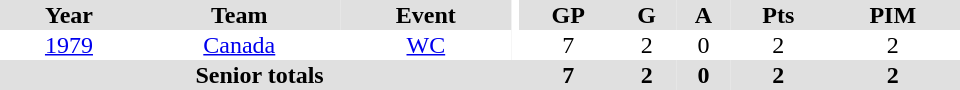<table border="0" cellpadding="1" cellspacing="0" ID="Table3" style="text-align:center; width:40em">
<tr bgcolor="#e0e0e0">
<th>Year</th>
<th>Team</th>
<th>Event</th>
<th rowspan="102" bgcolor="#ffffff"></th>
<th>GP</th>
<th>G</th>
<th>A</th>
<th>Pts</th>
<th>PIM</th>
</tr>
<tr>
<td><a href='#'>1979</a></td>
<td><a href='#'>Canada</a></td>
<td><a href='#'>WC</a></td>
<td>7</td>
<td>2</td>
<td>0</td>
<td>2</td>
<td>2</td>
</tr>
<tr bgcolor="#e0e0e0">
<th colspan="4">Senior totals</th>
<th>7</th>
<th>2</th>
<th>0</th>
<th>2</th>
<th>2</th>
</tr>
</table>
